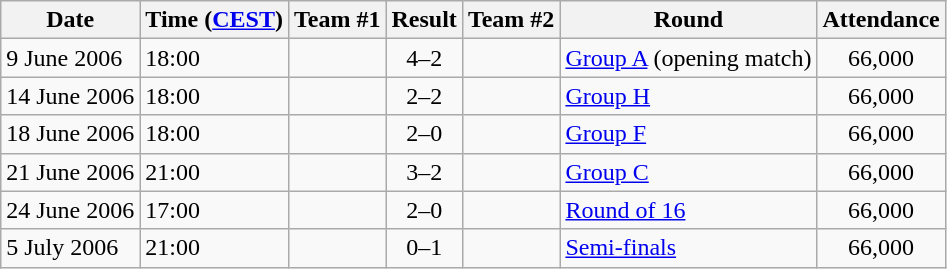<table class="wikitable">
<tr>
<th>Date</th>
<th>Time (<a href='#'>CEST</a>)</th>
<th>Team #1</th>
<th>Result</th>
<th>Team #2</th>
<th>Round</th>
<th>Attendance</th>
</tr>
<tr>
<td>9 June 2006</td>
<td>18:00</td>
<td align=right></td>
<td style="text-align:center;">4–2</td>
<td></td>
<td><a href='#'>Group A</a> (opening match)</td>
<td style="text-align:center;">66,000</td>
</tr>
<tr>
<td>14 June 2006</td>
<td>18:00</td>
<td align=right></td>
<td style="text-align:center;">2–2</td>
<td></td>
<td><a href='#'>Group H</a></td>
<td style="text-align:center;">66,000</td>
</tr>
<tr>
<td>18 June 2006</td>
<td>18:00</td>
<td align=right></td>
<td style="text-align:center;">2–0</td>
<td></td>
<td><a href='#'>Group F</a></td>
<td style="text-align:center;">66,000</td>
</tr>
<tr>
<td>21 June 2006</td>
<td>21:00</td>
<td align=right></td>
<td style="text-align:center;">3–2</td>
<td></td>
<td><a href='#'>Group C</a></td>
<td style="text-align:center;">66,000</td>
</tr>
<tr>
<td>24 June 2006</td>
<td>17:00</td>
<td align=right></td>
<td style="text-align:center;">2–0</td>
<td></td>
<td><a href='#'>Round of 16</a></td>
<td style="text-align:center;">66,000</td>
</tr>
<tr>
<td>5 July 2006</td>
<td>21:00</td>
<td align=right></td>
<td style="text-align:center;">0–1</td>
<td></td>
<td><a href='#'>Semi-finals</a></td>
<td style="text-align:center;">66,000</td>
</tr>
</table>
